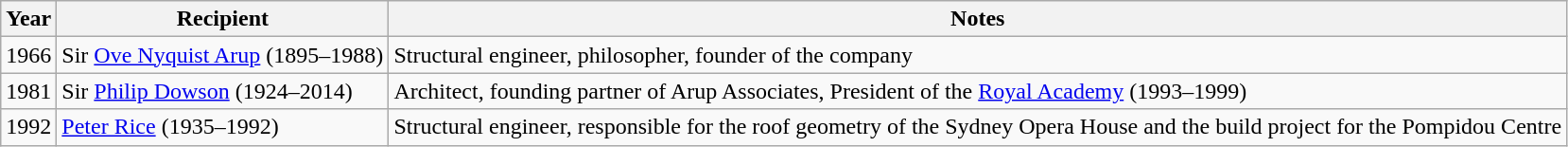<table class="wikitable" style="font-size: 100%">
<tr>
<th>Year</th>
<th>Recipient</th>
<th>Notes</th>
</tr>
<tr>
<td>1966</td>
<td> Sir <a href='#'>Ove Nyquist Arup</a> (1895–1988)</td>
<td>Structural engineer, philosopher, founder of the company</td>
</tr>
<tr>
<td>1981</td>
<td> Sir <a href='#'>Philip Dowson</a> (1924–2014)</td>
<td>Architect, founding partner of Arup Associates, President of the <a href='#'>Royal Academy</a> (1993–1999)</td>
</tr>
<tr>
<td>1992</td>
<td> <a href='#'>Peter Rice</a> (1935–1992)</td>
<td>Structural engineer, responsible for the roof geometry of the Sydney Opera House and the build project for the Pompidou Centre</td>
</tr>
</table>
